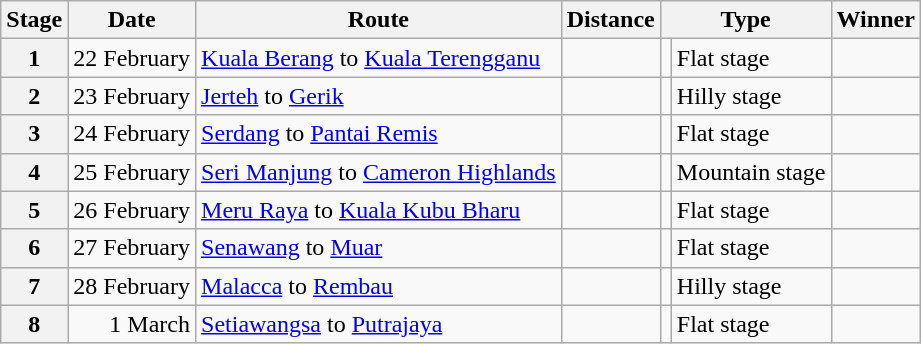<table class="wikitable">
<tr>
<th scope=col>Stage</th>
<th scope=col>Date</th>
<th scope=col>Route</th>
<th scope=col>Distance</th>
<th scope=col colspan="2">Type</th>
<th scope=col>Winner</th>
</tr>
<tr>
<th scope=row>1</th>
<td style="text-align:right;">22 February</td>
<td><a href='#'>Kuala Berang</a> to <a href='#'>Kuala Terengganu</a></td>
<td style="text-align:center;"></td>
<td></td>
<td>Flat stage</td>
<td></td>
</tr>
<tr>
<th scope=row>2</th>
<td style="text-align:right;">23 February</td>
<td><a href='#'>Jerteh</a> to <a href='#'>Gerik</a></td>
<td style="text-align:center;"></td>
<td></td>
<td>Hilly stage</td>
<td></td>
</tr>
<tr>
<th scope=row>3</th>
<td style="text-align:right;">24 February</td>
<td><a href='#'>Serdang</a> to <a href='#'>Pantai Remis</a></td>
<td style="text-align:center;"></td>
<td></td>
<td>Flat stage</td>
<td></td>
</tr>
<tr>
<th scope=row>4</th>
<td style="text-align:right;">25 February</td>
<td><a href='#'>Seri Manjung</a> to <a href='#'>Cameron Highlands</a></td>
<td style="text-align:center;"></td>
<td></td>
<td>Mountain stage</td>
<td></td>
</tr>
<tr>
<th scope=row>5</th>
<td style="text-align:right;">26 February</td>
<td><a href='#'>Meru Raya</a> to <a href='#'>Kuala Kubu Bharu</a></td>
<td style="text-align:center;"></td>
<td></td>
<td>Flat stage</td>
<td></td>
</tr>
<tr>
<th scope=row>6</th>
<td style="text-align:right;">27 February</td>
<td><a href='#'>Senawang</a> to <a href='#'>Muar</a></td>
<td style="text-align:center;"></td>
<td></td>
<td>Flat stage</td>
<td></td>
</tr>
<tr>
<th scope=row>7</th>
<td style="text-align:right;">28 February</td>
<td><a href='#'>Malacca</a> to <a href='#'>Rembau</a></td>
<td style="text-align:center;"></td>
<td></td>
<td>Hilly stage</td>
<td></td>
</tr>
<tr>
<th scope=row>8</th>
<td style="text-align:right;">1 March</td>
<td><a href='#'>Setiawangsa</a> to <a href='#'>Putrajaya</a></td>
<td style="text-align:center;"></td>
<td></td>
<td>Flat stage</td>
<td></td>
</tr>
</table>
